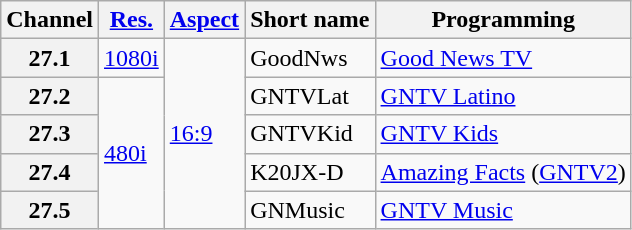<table class="wikitable">
<tr>
<th scope = "col">Channel</th>
<th scope = "col"><a href='#'>Res.</a></th>
<th scope = "col"><a href='#'>Aspect</a></th>
<th scope = "col">Short name</th>
<th scope = "col">Programming</th>
</tr>
<tr>
<th scope = "row">27.1</th>
<td><a href='#'>1080i</a></td>
<td rowspan=5><a href='#'>16:9</a></td>
<td>GoodNws</td>
<td><a href='#'>Good News TV</a></td>
</tr>
<tr>
<th scope = "row">27.2</th>
<td rowspan=4><a href='#'>480i</a></td>
<td>GNTVLat</td>
<td><a href='#'>GNTV Latino</a></td>
</tr>
<tr>
<th scope = "row">27.3</th>
<td>GNTVKid</td>
<td><a href='#'>GNTV Kids</a></td>
</tr>
<tr>
<th scope = "row">27.4</th>
<td>K20JX-D</td>
<td><a href='#'>Amazing Facts</a> (<a href='#'>GNTV2</a>)</td>
</tr>
<tr>
<th scope = "row">27.5</th>
<td>GNMusic</td>
<td><a href='#'>GNTV Music</a></td>
</tr>
</table>
